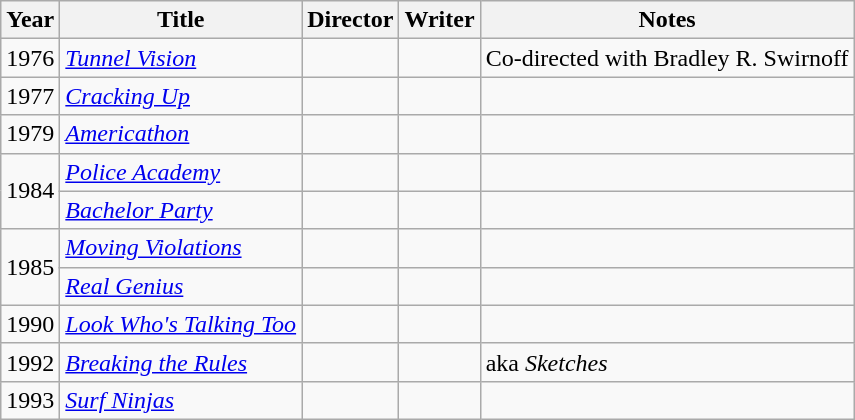<table class="wikitable">
<tr>
<th>Year</th>
<th>Title</th>
<th>Director</th>
<th>Writer</th>
<th>Notes</th>
</tr>
<tr>
<td>1976</td>
<td><em><a href='#'>Tunnel Vision</a></em></td>
<td></td>
<td></td>
<td>Co-directed with Bradley R. Swirnoff</td>
</tr>
<tr>
<td>1977</td>
<td><em><a href='#'>Cracking Up</a></em></td>
<td></td>
<td></td>
<td></td>
</tr>
<tr>
<td>1979</td>
<td><em><a href='#'>Americathon</a></em></td>
<td></td>
<td></td>
<td></td>
</tr>
<tr>
<td rowspan=2>1984</td>
<td><em><a href='#'>Police Academy</a></em></td>
<td></td>
<td></td>
<td></td>
</tr>
<tr>
<td><em><a href='#'>Bachelor Party</a></em></td>
<td></td>
<td></td>
<td></td>
</tr>
<tr>
<td rowspan=2>1985</td>
<td><em><a href='#'>Moving Violations</a></em></td>
<td></td>
<td></td>
<td></td>
</tr>
<tr>
<td><em><a href='#'>Real Genius</a></em></td>
<td></td>
<td></td>
<td></td>
</tr>
<tr>
<td>1990</td>
<td><em><a href='#'>Look Who's Talking Too</a></em></td>
<td></td>
<td></td>
<td></td>
</tr>
<tr>
<td>1992</td>
<td><em><a href='#'>Breaking the Rules</a></em></td>
<td></td>
<td></td>
<td>aka <em>Sketches</em></td>
</tr>
<tr>
<td>1993</td>
<td><em><a href='#'>Surf Ninjas</a></em></td>
<td></td>
<td></td>
<td></td>
</tr>
</table>
